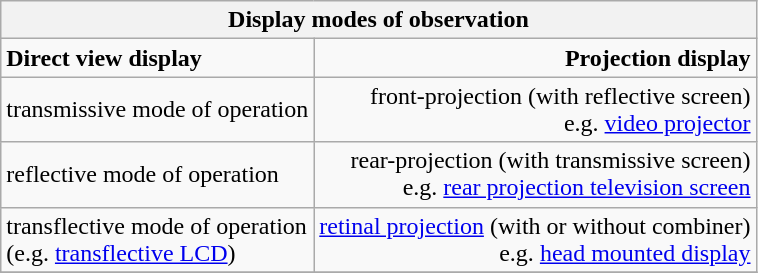<table class="wikitable">
<tr>
<th colspan="2">Display modes of observation</th>
</tr>
<tr>
<td><strong>Direct view display</strong></td>
<td align="right"><strong>Projection display</strong></td>
</tr>
<tr>
<td>transmissive mode of operation</td>
<td align="right">front-projection (with reflective screen)<br>e.g. <a href='#'>video projector</a></td>
</tr>
<tr>
<td>reflective mode of operation</td>
<td align="right">rear-projection (with transmissive screen)<br>e.g. <a href='#'>rear projection television screen</a></td>
</tr>
<tr>
<td>transflective mode of operation<br>(e.g. <a href='#'>transflective LCD</a>)</td>
<td align="right"><a href='#'>retinal projection</a> (with or without combiner)<br>e.g. <a href='#'>head mounted display</a></td>
</tr>
<tr>
</tr>
</table>
